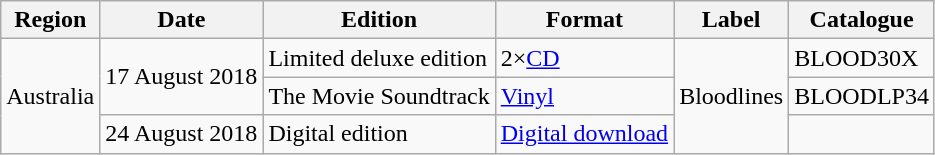<table class="wikitable plainrowheaders">
<tr>
<th scope="col">Region</th>
<th scope="col">Date</th>
<th scope="col">Edition</th>
<th scope="col">Format</th>
<th scope="col">Label</th>
<th scope="col">Catalogue</th>
</tr>
<tr>
<td rowspan="3">Australia</td>
<td rowspan="2">17 August 2018</td>
<td>Limited deluxe edition</td>
<td>2×<a href='#'>CD</a></td>
<td rowspan="3">Bloodlines</td>
<td>BLOOD30X</td>
</tr>
<tr>
<td>The Movie Soundtrack</td>
<td><a href='#'>Vinyl</a></td>
<td>BLOODLP34</td>
</tr>
<tr>
<td>24 August 2018</td>
<td>Digital edition</td>
<td><a href='#'>Digital download</a></td>
<td></td>
</tr>
</table>
